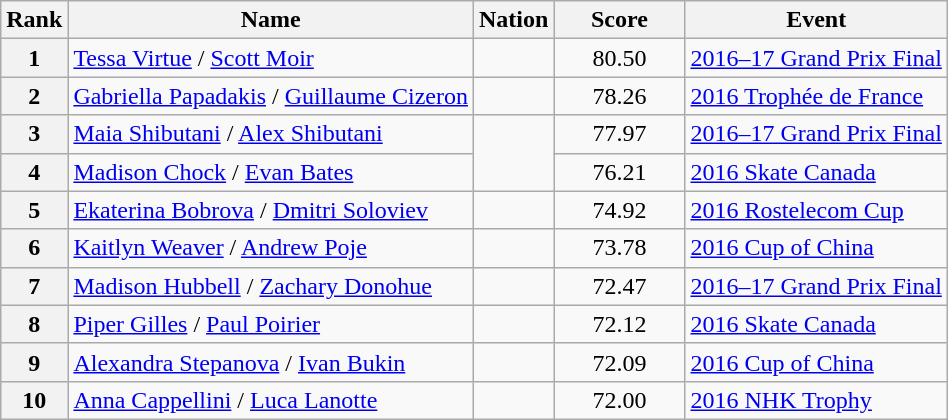<table class="wikitable sortable">
<tr>
<th>Rank</th>
<th>Name</th>
<th>Nation</th>
<th style="width:80px;">Score</th>
<th>Event</th>
</tr>
<tr>
<th>1</th>
<td><a href='#'>Tessa Virtue</a> / <a href='#'>Scott Moir</a></td>
<td></td>
<td style="text-align:center;">80.50</td>
<td><a href='#'>2016–17 Grand Prix Final</a></td>
</tr>
<tr>
<th>2</th>
<td><a href='#'>Gabriella Papadakis</a> / <a href='#'>Guillaume Cizeron</a></td>
<td></td>
<td style="text-align:center;">78.26</td>
<td><a href='#'>2016 Trophée de France</a></td>
</tr>
<tr>
<th>3</th>
<td><a href='#'>Maia Shibutani</a> / <a href='#'>Alex Shibutani</a></td>
<td rowspan="2"></td>
<td style="text-align:center;">77.97</td>
<td><a href='#'>2016–17 Grand Prix Final</a></td>
</tr>
<tr>
<th>4</th>
<td><a href='#'>Madison Chock</a> / <a href='#'>Evan Bates</a></td>
<td style="text-align:center;">76.21</td>
<td><a href='#'>2016 Skate Canada</a></td>
</tr>
<tr>
<th>5</th>
<td><a href='#'>Ekaterina Bobrova</a> / <a href='#'>Dmitri Soloviev</a></td>
<td></td>
<td style="text-align:center;">74.92</td>
<td><a href='#'>2016 Rostelecom Cup</a></td>
</tr>
<tr>
<th>6</th>
<td><a href='#'>Kaitlyn Weaver</a> / <a href='#'>Andrew Poje</a></td>
<td></td>
<td style="text-align:center;">73.78</td>
<td><a href='#'>2016 Cup of China</a></td>
</tr>
<tr>
<th>7</th>
<td><a href='#'>Madison Hubbell</a> / <a href='#'>Zachary Donohue</a></td>
<td></td>
<td style="text-align:center;">72.47</td>
<td><a href='#'>2016–17 Grand Prix Final</a></td>
</tr>
<tr>
<th>8</th>
<td><a href='#'>Piper Gilles</a> / <a href='#'>Paul Poirier</a></td>
<td></td>
<td style="text-align:center;">72.12</td>
<td><a href='#'>2016 Skate Canada</a></td>
</tr>
<tr>
<th>9</th>
<td><a href='#'>Alexandra Stepanova</a> / <a href='#'>Ivan Bukin</a></td>
<td></td>
<td style="text-align:center;">72.09</td>
<td><a href='#'>2016 Cup of China</a></td>
</tr>
<tr>
<th>10</th>
<td><a href='#'>Anna Cappellini</a> / <a href='#'>Luca Lanotte</a></td>
<td></td>
<td style="text-align:center;">72.00</td>
<td><a href='#'>2016 NHK Trophy</a></td>
</tr>
</table>
